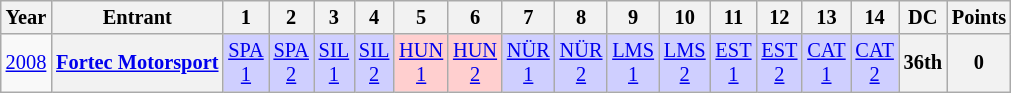<table class="wikitable" style="text-align:center; font-size:85%">
<tr>
<th>Year</th>
<th>Entrant</th>
<th>1</th>
<th>2</th>
<th>3</th>
<th>4</th>
<th>5</th>
<th>6</th>
<th>7</th>
<th>8</th>
<th>9</th>
<th>10</th>
<th>11</th>
<th>12</th>
<th>13</th>
<th>14</th>
<th>DC</th>
<th>Points</th>
</tr>
<tr>
<td><a href='#'>2008</a></td>
<th nowrap><a href='#'>Fortec Motorsport</a></th>
<td style="background:#cfcfff;"><a href='#'>SPA<br>1</a><br></td>
<td style="background:#cfcfff;"><a href='#'>SPA<br>2</a><br></td>
<td style="background:#cfcfff;"><a href='#'>SIL<br>1</a><br></td>
<td style="background:#cfcfff;"><a href='#'>SIL<br>2</a><br></td>
<td style="background:#ffcfcf;"><a href='#'>HUN<br>1</a><br></td>
<td style="background:#ffcfcf;"><a href='#'>HUN<br>2</a><br></td>
<td style="background:#cfcfff;"><a href='#'>NÜR<br>1</a><br></td>
<td style="background:#cfcfff;"><a href='#'>NÜR<br>2</a><br></td>
<td style="background:#cfcfff;"><a href='#'>LMS<br>1</a><br></td>
<td style="background:#cfcfff;"><a href='#'>LMS<br>2</a><br></td>
<td style="background:#cfcfff;"><a href='#'>EST<br>1</a><br></td>
<td style="background:#cfcfff;"><a href='#'>EST<br>2</a><br></td>
<td style="background:#cfcfff;"><a href='#'>CAT<br>1</a><br></td>
<td style="background:#cfcfff;"><a href='#'>CAT<br>2</a><br></td>
<th>36th</th>
<th>0</th>
</tr>
</table>
